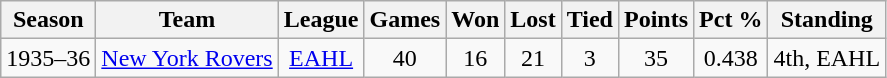<table class="wikitable">
<tr>
<th>Season</th>
<th>Team</th>
<th>League</th>
<th>Games</th>
<th>Won</th>
<th>Lost</th>
<th>Tied</th>
<th>Points</th>
<th>Pct %</th>
<th>Standing</th>
</tr>
<tr align="center">
<td>1935–36</td>
<td><a href='#'>New York Rovers</a></td>
<td><a href='#'>EAHL</a></td>
<td>40</td>
<td>16</td>
<td>21</td>
<td>3</td>
<td>35</td>
<td>0.438</td>
<td>4th, EAHL</td>
</tr>
</table>
